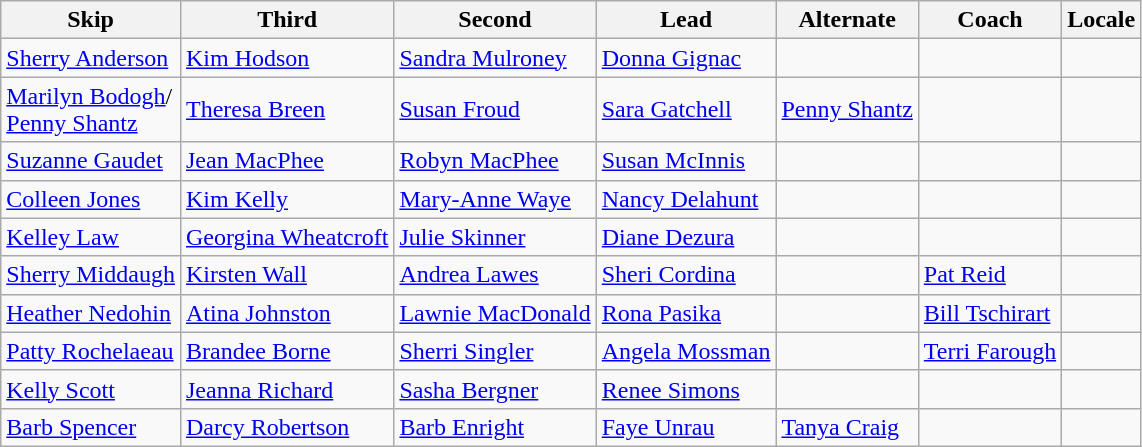<table class="wikitable">
<tr>
<th>Skip</th>
<th>Third</th>
<th>Second</th>
<th>Lead</th>
<th>Alternate</th>
<th>Coach</th>
<th>Locale</th>
</tr>
<tr>
<td><a href='#'>Sherry Anderson</a></td>
<td><a href='#'>Kim Hodson</a></td>
<td><a href='#'>Sandra Mulroney</a></td>
<td><a href='#'>Donna Gignac</a></td>
<td></td>
<td></td>
<td></td>
</tr>
<tr>
<td><a href='#'>Marilyn Bodogh</a>/<br><a href='#'>Penny Shantz</a></td>
<td><a href='#'>Theresa Breen</a></td>
<td><a href='#'>Susan Froud</a></td>
<td><a href='#'>Sara Gatchell</a></td>
<td><a href='#'>Penny Shantz</a></td>
<td></td>
<td></td>
</tr>
<tr>
<td><a href='#'>Suzanne Gaudet</a></td>
<td><a href='#'>Jean MacPhee</a></td>
<td><a href='#'>Robyn MacPhee</a></td>
<td><a href='#'>Susan McInnis</a></td>
<td></td>
<td></td>
<td></td>
</tr>
<tr>
<td><a href='#'>Colleen Jones</a></td>
<td><a href='#'>Kim Kelly</a></td>
<td><a href='#'>Mary-Anne Waye</a></td>
<td><a href='#'>Nancy Delahunt</a></td>
<td></td>
<td></td>
<td></td>
</tr>
<tr>
<td><a href='#'>Kelley Law</a></td>
<td><a href='#'>Georgina Wheatcroft</a></td>
<td><a href='#'>Julie Skinner</a></td>
<td><a href='#'>Diane Dezura</a></td>
<td></td>
<td></td>
<td></td>
</tr>
<tr>
<td><a href='#'>Sherry Middaugh</a></td>
<td><a href='#'>Kirsten Wall</a></td>
<td><a href='#'>Andrea Lawes</a></td>
<td><a href='#'>Sheri Cordina</a></td>
<td></td>
<td><a href='#'>Pat Reid</a></td>
<td></td>
</tr>
<tr>
<td><a href='#'>Heather Nedohin</a></td>
<td><a href='#'>Atina Johnston</a></td>
<td><a href='#'>Lawnie MacDonald</a></td>
<td><a href='#'>Rona Pasika</a></td>
<td></td>
<td><a href='#'>Bill Tschirart</a></td>
<td></td>
</tr>
<tr>
<td><a href='#'>Patty Rochelaeau</a></td>
<td><a href='#'>Brandee Borne</a></td>
<td><a href='#'>Sherri Singler</a></td>
<td><a href='#'>Angela Mossman</a></td>
<td></td>
<td><a href='#'>Terri Farough</a></td>
<td></td>
</tr>
<tr>
<td><a href='#'>Kelly Scott</a></td>
<td><a href='#'>Jeanna Richard</a></td>
<td><a href='#'>Sasha Bergner</a></td>
<td><a href='#'>Renee Simons</a></td>
<td></td>
<td></td>
<td></td>
</tr>
<tr>
<td><a href='#'>Barb Spencer</a></td>
<td><a href='#'>Darcy Robertson</a></td>
<td><a href='#'>Barb Enright</a></td>
<td><a href='#'>Faye Unrau</a></td>
<td><a href='#'>Tanya Craig</a></td>
<td></td>
<td></td>
</tr>
</table>
